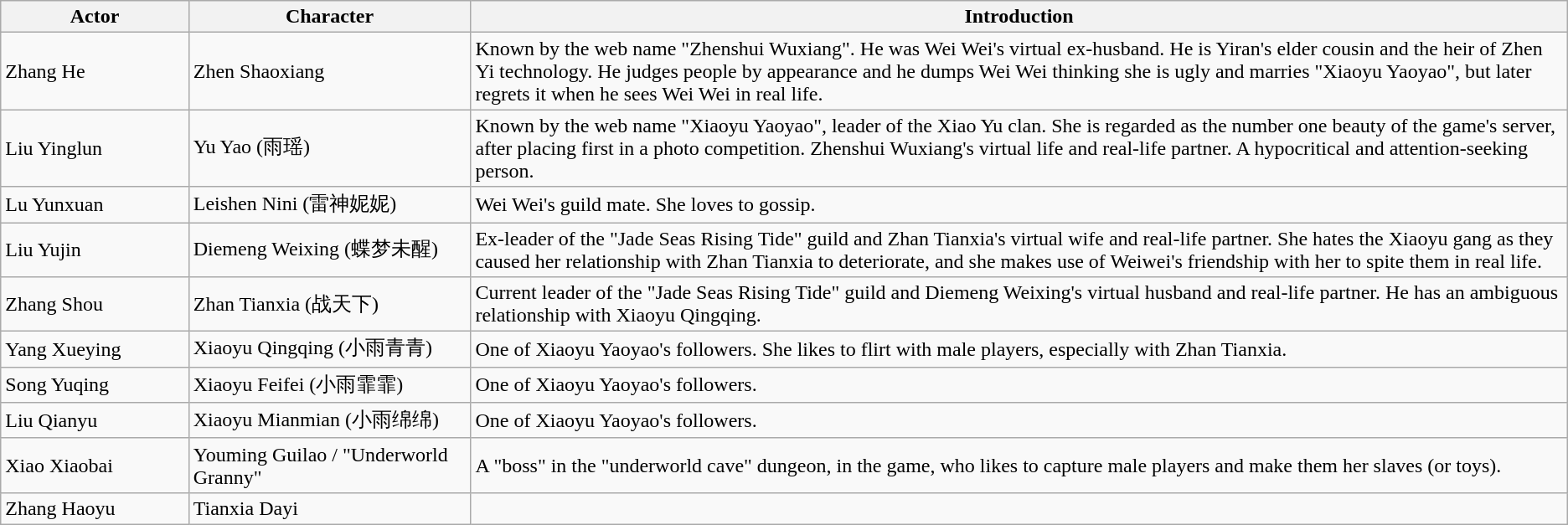<table class="wikitable">
<tr>
<th style="width:12%">Actor</th>
<th style="width:18%">Character</th>
<th>Introduction</th>
</tr>
<tr>
<td>Zhang He</td>
<td>Zhen Shaoxiang</td>
<td>Known by the web name "Zhenshui Wuxiang". He was Wei Wei's virtual ex-husband. He is Yiran's elder cousin and the heir of Zhen Yi technology. He judges people by appearance and he dumps Wei Wei thinking she is ugly and marries "Xiaoyu Yaoyao", but later regrets it when he sees Wei Wei in real life.</td>
</tr>
<tr>
<td>Liu Yinglun</td>
<td>Yu Yao (雨瑶)</td>
<td>Known by the web name "Xiaoyu Yaoyao", leader of the Xiao Yu clan. She is regarded as the number one beauty of the game's server, after placing first in a photo competition. Zhenshui Wuxiang's virtual life and real-life partner. A hypocritical and attention-seeking person.</td>
</tr>
<tr>
<td>Lu Yunxuan</td>
<td>Leishen Nini (雷神妮妮)</td>
<td>Wei Wei's guild mate. She loves to gossip.</td>
</tr>
<tr>
<td>Liu Yujin</td>
<td>Diemeng Weixing (蝶梦未醒)</td>
<td>Ex-leader of the "Jade Seas Rising Tide" guild and Zhan Tianxia's virtual wife and real-life partner. She hates the Xiaoyu gang as they caused her relationship with Zhan Tianxia to deteriorate, and she makes use of Weiwei's friendship with her to spite them in real life.</td>
</tr>
<tr>
<td>Zhang Shou</td>
<td>Zhan Tianxia (战天下)</td>
<td>Current leader of the "Jade Seas Rising Tide" guild and Diemeng Weixing's virtual husband and real-life partner. He has an ambiguous relationship with Xiaoyu Qingqing.</td>
</tr>
<tr>
<td>Yang Xueying</td>
<td>Xiaoyu Qingqing (小雨青青)</td>
<td>One of Xiaoyu Yaoyao's followers. She likes to flirt with male players, especially with Zhan Tianxia.</td>
</tr>
<tr>
<td>Song Yuqing</td>
<td>Xiaoyu Feifei (小雨霏霏)</td>
<td>One of Xiaoyu Yaoyao's followers.</td>
</tr>
<tr>
<td>Liu Qianyu</td>
<td>Xiaoyu Mianmian (小雨绵绵)</td>
<td>One of Xiaoyu Yaoyao's followers.</td>
</tr>
<tr>
<td>Xiao Xiaobai</td>
<td>Youming Guilao / "Underworld Granny"</td>
<td>A "boss" in the "underworld cave" dungeon, in the game, who likes to capture male players and make them her slaves (or toys).</td>
</tr>
<tr>
<td>Zhang Haoyu</td>
<td>Tianxia Dayi</td>
<td></td>
</tr>
</table>
